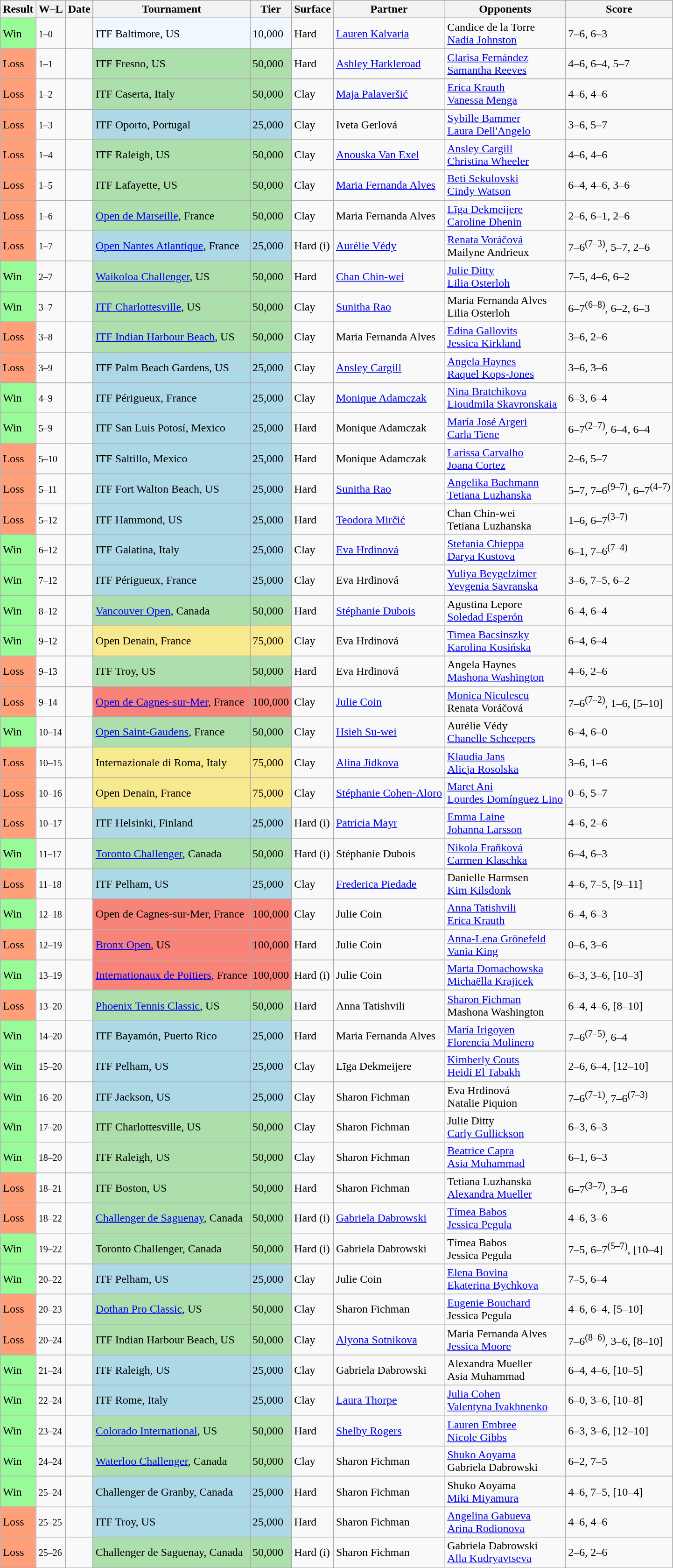<table class="sortable wikitable">
<tr>
<th>Result</th>
<th class="unsortable">W–L</th>
<th>Date</th>
<th>Tournament</th>
<th>Tier</th>
<th>Surface</th>
<th>Partner</th>
<th>Opponents</th>
<th class="unsortable">Score</th>
</tr>
<tr>
<td style="background:#98fb98;">Win</td>
<td><small>1–0</small></td>
<td></td>
<td style="background:#f0f8ff;">ITF Baltimore, US</td>
<td style="background:#f0f8ff;">10,000</td>
<td>Hard</td>
<td> <a href='#'>Lauren Kalvaria</a></td>
<td> Candice de la Torre <br>  <a href='#'>Nadia Johnston</a></td>
<td>7–6, 6–3</td>
</tr>
<tr>
<td style="background:#ffa07a;">Loss</td>
<td><small>1–1</small></td>
<td></td>
<td style="background:#addfad;">ITF Fresno, US</td>
<td style="background:#addfad;">50,000</td>
<td>Hard</td>
<td> <a href='#'>Ashley Harkleroad</a></td>
<td> <a href='#'>Clarisa Fernández</a> <br>  <a href='#'>Samantha Reeves</a></td>
<td>4–6, 6–4, 5–7</td>
</tr>
<tr>
<td style="background:#ffa07a;">Loss</td>
<td><small>1–2</small></td>
<td></td>
<td style="background:#addfad;">ITF Caserta, Italy</td>
<td style="background:#addfad;">50,000</td>
<td>Clay</td>
<td> <a href='#'>Maja Palaveršić</a></td>
<td> <a href='#'>Erica Krauth</a> <br>  <a href='#'>Vanessa Menga</a></td>
<td>4–6, 4–6</td>
</tr>
<tr>
<td style="background:#ffa07a;">Loss</td>
<td><small>1–3</small></td>
<td></td>
<td style="background:lightblue;">ITF Oporto, Portugal</td>
<td style="background:lightblue;">25,000</td>
<td>Clay</td>
<td> Iveta Gerlová</td>
<td> <a href='#'>Sybille Bammer</a> <br>  <a href='#'>Laura Dell'Angelo</a></td>
<td>3–6, 5–7</td>
</tr>
<tr>
<td style="background:#ffa07a;">Loss</td>
<td><small>1–4</small></td>
<td></td>
<td style="background:#addfad;">ITF Raleigh, US</td>
<td style="background:#addfad;">50,000</td>
<td>Clay</td>
<td> <a href='#'>Anouska Van Exel</a></td>
<td> <a href='#'>Ansley Cargill</a> <br>  <a href='#'>Christina Wheeler</a></td>
<td>4–6, 4–6</td>
</tr>
<tr>
<td style="background:#ffa07a;">Loss</td>
<td><small>1–5</small></td>
<td></td>
<td style="background:#addfad;">ITF Lafayette, US</td>
<td style="background:#addfad;">50,000</td>
<td>Clay</td>
<td> <a href='#'>Maria Fernanda Alves</a></td>
<td> <a href='#'>Beti Sekulovski</a> <br>  <a href='#'>Cindy Watson</a></td>
<td>6–4, 4–6, 3–6</td>
</tr>
<tr>
<td style="background:#ffa07a;">Loss</td>
<td><small>1–6</small></td>
<td></td>
<td style="background:#addfad;"><a href='#'>Open de Marseille</a>, France</td>
<td style="background:#addfad;">50,000</td>
<td>Clay</td>
<td> Maria Fernanda Alves</td>
<td> <a href='#'>Līga Dekmeijere</a> <br>  <a href='#'>Caroline Dhenin</a></td>
<td>2–6, 6–1, 2–6</td>
</tr>
<tr>
<td style="background:#ffa07a;">Loss</td>
<td><small>1–7</small></td>
<td></td>
<td style="background:lightblue;"><a href='#'>Open Nantes Atlantique</a>, France</td>
<td style="background:lightblue;">25,000</td>
<td>Hard (i)</td>
<td> <a href='#'>Aurélie Védy</a></td>
<td> <a href='#'>Renata Voráčová</a> <br>  Mailyne Andrieux</td>
<td>7–6<sup>(7–3)</sup>, 5–7, 2–6</td>
</tr>
<tr>
<td style="background:#98fb98;">Win</td>
<td><small>2–7</small></td>
<td></td>
<td style="background:#addfad;"><a href='#'>Waikoloa Challenger</a>, US</td>
<td style="background:#addfad;">50,000</td>
<td>Hard</td>
<td> <a href='#'>Chan Chin-wei</a></td>
<td> <a href='#'>Julie Ditty</a> <br>  <a href='#'>Lilia Osterloh</a></td>
<td>7–5, 4–6, 6–2</td>
</tr>
<tr>
<td style="background:#98fb98;">Win</td>
<td><small>3–7</small></td>
<td></td>
<td style="background:#addfad;"><a href='#'>ITF Charlottesville</a>, US</td>
<td style="background:#addfad;">50,000</td>
<td>Clay</td>
<td> <a href='#'>Sunitha Rao</a></td>
<td> Maria Fernanda Alves <br>  Lilia Osterloh</td>
<td>6–7<sup>(6–8)</sup>, 6–2, 6–3</td>
</tr>
<tr>
<td style="background:#ffa07a;">Loss</td>
<td><small>3–8</small></td>
<td></td>
<td style="background:#addfad;"><a href='#'>ITF Indian Harbour Beach</a>, US</td>
<td style="background:#addfad;">50,000</td>
<td>Clay</td>
<td> Maria Fernanda Alves</td>
<td> <a href='#'>Edina Gallovits</a> <br>  <a href='#'>Jessica Kirkland</a></td>
<td>3–6, 2–6</td>
</tr>
<tr>
<td style="background:#ffa07a;">Loss</td>
<td><small>3–9</small></td>
<td></td>
<td style="background:lightblue;">ITF Palm Beach Gardens, US</td>
<td style="background:lightblue;">25,000</td>
<td>Clay</td>
<td> <a href='#'>Ansley Cargill</a></td>
<td> <a href='#'>Angela Haynes</a> <br>  <a href='#'>Raquel Kops-Jones</a></td>
<td>3–6, 3–6</td>
</tr>
<tr>
<td style="background:#98fb98;">Win</td>
<td><small>4–9</small></td>
<td></td>
<td style="background:lightblue;">ITF Périgueux, France</td>
<td style="background:lightblue;">25,000</td>
<td>Clay</td>
<td> <a href='#'>Monique Adamczak</a></td>
<td> <a href='#'>Nina Bratchikova</a> <br>  <a href='#'>Lioudmila Skavronskaia</a></td>
<td>6–3, 6–4</td>
</tr>
<tr>
<td style="background:#98fb98;">Win</td>
<td><small>5–9</small></td>
<td></td>
<td style="background:lightblue;">ITF San Luis Potosí, Mexico</td>
<td style="background:lightblue;">25,000</td>
<td>Hard</td>
<td> Monique Adamczak</td>
<td> <a href='#'>María José Argeri</a> <br>  <a href='#'>Carla Tiene</a></td>
<td>6–7<sup>(2–7)</sup>, 6–4, 6–4</td>
</tr>
<tr>
<td style="background:#ffa07a;">Loss</td>
<td><small>5–10</small></td>
<td></td>
<td style="background:lightblue;">ITF Saltillo, Mexico</td>
<td style="background:lightblue;">25,000</td>
<td>Hard</td>
<td> Monique Adamczak</td>
<td> <a href='#'>Larissa Carvalho</a> <br>  <a href='#'>Joana Cortez</a></td>
<td>2–6, 5–7</td>
</tr>
<tr>
<td style="background:#ffa07a;">Loss</td>
<td><small>5–11</small></td>
<td></td>
<td style="background:lightblue;">ITF Fort Walton Beach, US</td>
<td style="background:lightblue;">25,000</td>
<td>Hard</td>
<td> <a href='#'>Sunitha Rao</a></td>
<td> <a href='#'>Angelika Bachmann</a> <br>  <a href='#'>Tetiana Luzhanska</a></td>
<td>5–7, 7–6<sup>(9–7)</sup>, 6–7<sup>(4–7)</sup></td>
</tr>
<tr>
<td style="background:#ffa07a;">Loss</td>
<td><small>5–12</small></td>
<td></td>
<td style="background:lightblue;">ITF Hammond, US</td>
<td style="background:lightblue;">25,000</td>
<td>Hard</td>
<td> <a href='#'>Teodora Mirčić</a></td>
<td> Chan Chin-wei <br>  Tetiana Luzhanska</td>
<td>1–6, 6–7<sup>(3–7)</sup></td>
</tr>
<tr>
<td style="background:#98fb98;">Win</td>
<td><small>6–12</small></td>
<td></td>
<td style="background:lightblue;">ITF Galatina, Italy</td>
<td style="background:lightblue;">25,000</td>
<td>Clay</td>
<td> <a href='#'>Eva Hrdinová</a></td>
<td> <a href='#'>Stefania Chieppa</a> <br>  <a href='#'>Darya Kustova</a></td>
<td>6–1, 7–6<sup>(7–4)</sup></td>
</tr>
<tr>
<td style="background:#98fb98;">Win</td>
<td><small>7–12</small></td>
<td></td>
<td style="background:lightblue;">ITF Périgueux, France</td>
<td style="background:lightblue;">25,000</td>
<td>Clay</td>
<td> Eva Hrdinová</td>
<td> <a href='#'>Yuliya Beygelzimer</a> <br>  <a href='#'>Yevgenia Savranska</a></td>
<td>3–6, 7–5, 6–2</td>
</tr>
<tr>
<td style="background:#98fb98;">Win</td>
<td><small>8–12</small></td>
<td></td>
<td style="background:#addfad;"><a href='#'>Vancouver Open</a>, Canada</td>
<td style="background:#addfad;">50,000</td>
<td>Hard</td>
<td> <a href='#'>Stéphanie Dubois</a></td>
<td> Agustina Lepore <br>  <a href='#'>Soledad Esperón</a></td>
<td>6–4, 6–4</td>
</tr>
<tr>
<td style="background:#98fb98;">Win</td>
<td><small>9–12</small></td>
<td></td>
<td style="background:#f7e98e;">Open Denain, France</td>
<td style="background:#f7e98e;">75,000</td>
<td>Clay</td>
<td> Eva Hrdinová</td>
<td> <a href='#'>Timea Bacsinszky</a> <br>  <a href='#'>Karolina Kosińska</a></td>
<td>6–4, 6–4</td>
</tr>
<tr>
<td style="background:#ffa07a;">Loss</td>
<td><small>9–13</small></td>
<td></td>
<td style="background:#addfad;">ITF Troy, US</td>
<td style="background:#addfad;">50,000</td>
<td>Hard</td>
<td> Eva Hrdinová</td>
<td> Angela Haynes <br>  <a href='#'>Mashona Washington</a></td>
<td>4–6, 2–6</td>
</tr>
<tr>
<td style="background:#ffa07a;">Loss</td>
<td><small>9–14</small></td>
<td></td>
<td style="background:#f88379;"><a href='#'>Open de Cagnes-sur-Mer</a>, France</td>
<td style="background:#f88379;">100,000</td>
<td>Clay</td>
<td> <a href='#'>Julie Coin</a></td>
<td> <a href='#'>Monica Niculescu</a> <br>  Renata Voráčová</td>
<td>7–6<sup>(7–2)</sup>, 1–6, [5–10]</td>
</tr>
<tr>
<td style="background:#98fb98;">Win</td>
<td><small>10–14</small></td>
<td></td>
<td style="background:#addfad;"><a href='#'>Open Saint-Gaudens</a>, France</td>
<td style="background:#addfad;">50,000</td>
<td>Clay</td>
<td> <a href='#'>Hsieh Su-wei</a></td>
<td> Aurélie Védy <br>  <a href='#'>Chanelle Scheepers</a></td>
<td>6–4, 6–0</td>
</tr>
<tr>
<td style="background:#ffa07a;">Loss</td>
<td><small>10–15</small></td>
<td></td>
<td style="background:#f7e98e;">Internazionale di Roma, Italy</td>
<td style="background:#f7e98e;">75,000</td>
<td>Clay</td>
<td> <a href='#'>Alina Jidkova</a></td>
<td> <a href='#'>Klaudia Jans</a> <br>  <a href='#'>Alicja Rosolska</a></td>
<td>3–6, 1–6</td>
</tr>
<tr>
<td style="background:#ffa07a;">Loss</td>
<td><small>10–16</small></td>
<td></td>
<td style="background:#f7e98e;">Open Denain, France</td>
<td style="background:#f7e98e;">75,000</td>
<td>Clay</td>
<td> <a href='#'>Stéphanie Cohen-Aloro</a></td>
<td> <a href='#'>Maret Ani</a> <br>  <a href='#'>Lourdes Domínguez Lino</a></td>
<td>0–6, 5–7</td>
</tr>
<tr>
<td style="background:#ffa07a;">Loss</td>
<td><small>10–17</small></td>
<td></td>
<td style="background:lightblue;">ITF Helsinki, Finland</td>
<td style="background:lightblue;">25,000</td>
<td>Hard (i)</td>
<td> <a href='#'>Patricia Mayr</a></td>
<td> <a href='#'>Emma Laine</a> <br>  <a href='#'>Johanna Larsson</a></td>
<td>4–6, 2–6</td>
</tr>
<tr>
<td style="background:#98fb98;">Win</td>
<td><small>11–17</small></td>
<td></td>
<td style="background:#addfad;"><a href='#'>Toronto Challenger</a>, Canada</td>
<td style="background:#addfad;">50,000</td>
<td>Hard (i)</td>
<td> Stéphanie Dubois</td>
<td> <a href='#'>Nikola Fraňková</a> <br>  <a href='#'>Carmen Klaschka</a></td>
<td>6–4, 6–3</td>
</tr>
<tr>
<td style="background:#ffa07a;">Loss</td>
<td><small>11–18</small></td>
<td></td>
<td style="background:lightblue;">ITF Pelham, US</td>
<td style="background:lightblue;">25,000</td>
<td>Clay</td>
<td> <a href='#'>Frederica Piedade</a></td>
<td> Danielle Harmsen <br>  <a href='#'>Kim Kilsdonk</a></td>
<td>4–6, 7–5, [9–11]</td>
</tr>
<tr>
<td style="background:#98fb98;">Win</td>
<td><small>12–18</small></td>
<td></td>
<td style="background:#f88379;">Open de Cagnes-sur-Mer, France</td>
<td style="background:#f88379;">100,000</td>
<td>Clay</td>
<td> Julie Coin</td>
<td> <a href='#'>Anna Tatishvili</a> <br>  <a href='#'>Erica Krauth</a></td>
<td>6–4, 6–3</td>
</tr>
<tr>
<td style="background:#ffa07a;">Loss</td>
<td><small>12–19</small></td>
<td></td>
<td style="background:#f88379;"><a href='#'>Bronx Open</a>, US</td>
<td style="background:#f88379;">100,000</td>
<td>Hard</td>
<td> Julie Coin</td>
<td> <a href='#'>Anna-Lena Grönefeld</a> <br>  <a href='#'>Vania King</a></td>
<td>0–6, 3–6</td>
</tr>
<tr>
<td style="background:#98fb98;">Win</td>
<td><small>13–19</small></td>
<td></td>
<td style="background:#f88379;"><a href='#'>Internationaux de Poitiers</a>, France</td>
<td style="background:#f88379;">100,000</td>
<td>Hard (i)</td>
<td> Julie Coin</td>
<td> <a href='#'>Marta Domachowska</a> <br>  <a href='#'>Michaëlla Krajicek</a></td>
<td>6–3, 3–6, [10–3]</td>
</tr>
<tr>
<td style="background:#ffa07a;">Loss</td>
<td><small>13–20</small></td>
<td></td>
<td style="background:#addfad;"><a href='#'>Phoenix Tennis Classic</a>, US</td>
<td style="background:#addfad;">50,000</td>
<td>Hard</td>
<td> Anna Tatishvili</td>
<td> <a href='#'>Sharon Fichman</a> <br>  Mashona Washington</td>
<td>6–4, 4–6, [8–10]</td>
</tr>
<tr>
<td style="background:#98fb98;">Win</td>
<td><small>14–20</small></td>
<td></td>
<td style="background:lightblue;">ITF Bayamón, Puerto Rico</td>
<td style="background:lightblue;">25,000</td>
<td>Hard</td>
<td> Maria Fernanda Alves</td>
<td> <a href='#'>María Irigoyen</a> <br>  <a href='#'>Florencia Molinero</a></td>
<td>7–6<sup>(7–5)</sup>, 6–4</td>
</tr>
<tr>
<td style="background:#98fb98;">Win</td>
<td><small>15–20</small></td>
<td></td>
<td style="background:lightblue;">ITF Pelham, US</td>
<td style="background:lightblue;">25,000</td>
<td>Clay</td>
<td> Līga Dekmeijere</td>
<td> <a href='#'>Kimberly Couts</a> <br>  <a href='#'>Heidi El Tabakh</a></td>
<td>2–6, 6–4, [12–10]</td>
</tr>
<tr>
<td style="background:#98fb98;">Win</td>
<td><small>16–20</small></td>
<td></td>
<td style="background:lightblue;">ITF Jackson, US</td>
<td style="background:lightblue;">25,000</td>
<td>Clay</td>
<td> Sharon Fichman</td>
<td> Eva Hrdinová <br>  Natalie Piquion</td>
<td>7–6<sup>(7–1)</sup>, 7–6<sup>(7–3)</sup></td>
</tr>
<tr>
<td style="background:#98fb98;">Win</td>
<td><small>17–20</small></td>
<td></td>
<td style="background:#addfad;">ITF Charlottesville, US</td>
<td style="background:#addfad;">50,000</td>
<td>Clay</td>
<td> Sharon Fichman</td>
<td> Julie Ditty <br>  <a href='#'>Carly Gullickson</a></td>
<td>6–3, 6–3</td>
</tr>
<tr>
<td style="background:#98fb98;">Win</td>
<td><small>18–20</small></td>
<td></td>
<td style="background:#addfad;">ITF Raleigh, US</td>
<td style="background:#addfad;">50,000</td>
<td>Clay</td>
<td> Sharon Fichman</td>
<td> <a href='#'>Beatrice Capra</a> <br>  <a href='#'>Asia Muhammad</a></td>
<td>6–1, 6–3</td>
</tr>
<tr>
<td style="background:#ffa07a;">Loss</td>
<td><small>18–21</small></td>
<td></td>
<td style="background:#addfad;">ITF Boston, US</td>
<td style="background:#addfad;">50,000</td>
<td>Hard</td>
<td> Sharon Fichman</td>
<td> Tetiana Luzhanska <br>  <a href='#'>Alexandra Mueller</a></td>
<td>6–7<sup>(3–7)</sup>, 3–6</td>
</tr>
<tr>
<td style="background:#ffa07a;">Loss</td>
<td><small>18–22</small></td>
<td><a href='#'></a></td>
<td style="background:#addfad;"><a href='#'>Challenger de Saguenay</a>, Canada</td>
<td style="background:#addfad;">50,000</td>
<td>Hard (i)</td>
<td> <a href='#'>Gabriela Dabrowski</a></td>
<td> <a href='#'>Tímea Babos</a> <br>  <a href='#'>Jessica Pegula</a></td>
<td>4–6, 3–6</td>
</tr>
<tr>
<td style="background:#98fb98;">Win</td>
<td><small>19–22</small></td>
<td><a href='#'></a></td>
<td style="background:#addfad;">Toronto Challenger, Canada</td>
<td style="background:#addfad;">50,000</td>
<td>Hard (i)</td>
<td> Gabriela Dabrowski</td>
<td> Tímea Babos <br>  Jessica Pegula</td>
<td>7–5, 6–7<sup>(5–7)</sup>, [10–4]</td>
</tr>
<tr>
<td style="background:#98fb98;">Win</td>
<td><small>20–22</small></td>
<td></td>
<td style="background:lightblue;">ITF Pelham, US</td>
<td style="background:lightblue;">25,000</td>
<td>Clay</td>
<td> Julie Coin</td>
<td> <a href='#'>Elena Bovina</a> <br>  <a href='#'>Ekaterina Bychkova</a></td>
<td>7–5, 6–4</td>
</tr>
<tr>
<td style="background:#ffa07a;">Loss</td>
<td><small>20–23</small></td>
<td><a href='#'></a></td>
<td style="background:#addfad;"><a href='#'>Dothan Pro Classic</a>, US</td>
<td style="background:#addfad;">50,000</td>
<td>Clay</td>
<td> Sharon Fichman</td>
<td> <a href='#'>Eugenie Bouchard</a> <br>  Jessica Pegula</td>
<td>4–6, 6–4, [5–10]</td>
</tr>
<tr>
<td style="background:#ffa07a;">Loss</td>
<td><small>20–24</small></td>
<td><a href='#'></a></td>
<td style="background:#addfad;">ITF Indian Harbour Beach, US</td>
<td style="background:#addfad;">50,000</td>
<td>Clay</td>
<td> <a href='#'>Alyona Sotnikova</a></td>
<td> Maria Fernanda Alves <br>  <a href='#'>Jessica Moore</a></td>
<td>7–6<sup>(8–6)</sup>, 3–6, [8–10]</td>
</tr>
<tr>
<td style="background:#98fb98;">Win</td>
<td><small>21–24</small></td>
<td></td>
<td style="background:lightblue;">ITF Raleigh, US</td>
<td style="background:lightblue;">25,000</td>
<td>Clay</td>
<td> Gabriela Dabrowski</td>
<td> Alexandra Mueller <br>  Asia Muhammad</td>
<td>6–4, 4–6, [10–5]</td>
</tr>
<tr>
<td style="background:#98fb98;">Win</td>
<td><small>22–24</small></td>
<td></td>
<td style="background:lightblue;">ITF Rome, Italy</td>
<td style="background:lightblue;">25,000</td>
<td>Clay</td>
<td> <a href='#'>Laura Thorpe</a></td>
<td> <a href='#'>Julia Cohen</a> <br>  <a href='#'>Valentyna Ivakhnenko</a></td>
<td>6–0, 3–6, [10–8]</td>
</tr>
<tr>
<td style="background:#98fb98;">Win</td>
<td><small>23–24</small></td>
<td><a href='#'></a></td>
<td style="background:#addfad;"><a href='#'>Colorado International</a>, US</td>
<td style="background:#addfad;">50,000</td>
<td>Hard</td>
<td> <a href='#'>Shelby Rogers</a></td>
<td> <a href='#'>Lauren Embree</a> <br>  <a href='#'>Nicole Gibbs</a></td>
<td>6–3, 3–6, [12–10]</td>
</tr>
<tr>
<td style="background:#98fb98;">Win</td>
<td><small>24–24</small></td>
<td><a href='#'></a></td>
<td style="background:#addfad;"><a href='#'>Waterloo Challenger</a>, Canada</td>
<td style="background:#addfad;">50,000</td>
<td>Clay</td>
<td> Sharon Fichman</td>
<td> <a href='#'>Shuko Aoyama</a> <br>  Gabriela Dabrowski</td>
<td>6–2, 7–5</td>
</tr>
<tr>
<td style="background:#98fb98;">Win</td>
<td><small>25–24</small></td>
<td><a href='#'></a></td>
<td style="background:lightblue;">Challenger de Granby, Canada</td>
<td style="background:lightblue;">25,000</td>
<td>Hard</td>
<td> Sharon Fichman</td>
<td> Shuko Aoyama <br>  <a href='#'>Miki Miyamura</a></td>
<td>4–6, 7–5, [10–4]</td>
</tr>
<tr>
<td style="background:#ffa07a;">Loss</td>
<td><small>25–25</small></td>
<td></td>
<td style="background:lightblue;">ITF Troy, US</td>
<td style="background:lightblue;">25,000</td>
<td>Hard</td>
<td> Sharon Fichman</td>
<td> <a href='#'>Angelina Gabueva</a> <br>  <a href='#'>Arina Rodionova</a></td>
<td>4–6, 4–6</td>
</tr>
<tr>
<td style="background:#ffa07a;">Loss</td>
<td><small>25–26</small></td>
<td><a href='#'></a></td>
<td style="background:#addfad;">Challenger de Saguenay, Canada</td>
<td style="background:#addfad;">50,000</td>
<td>Hard (i)</td>
<td> Sharon Fichman</td>
<td> Gabriela Dabrowski <br>  <a href='#'>Alla Kudryavtseva</a></td>
<td>2–6, 2–6</td>
</tr>
</table>
